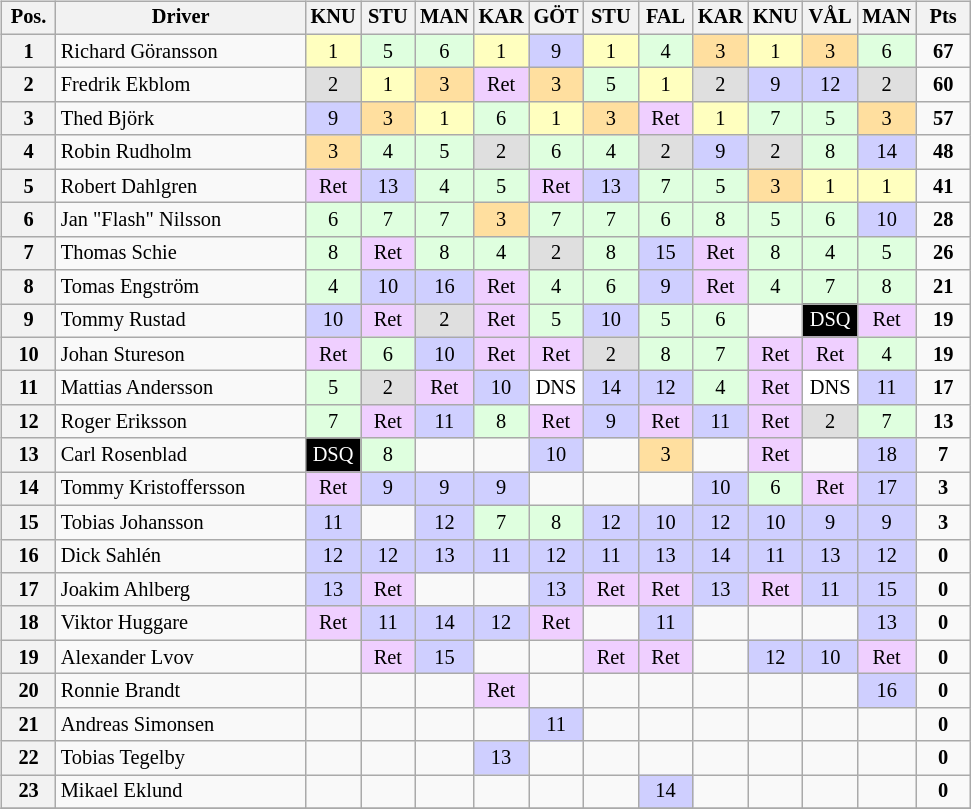<table>
<tr>
<td><br><table class="wikitable" style="font-size: 85%; text-align:center">
<tr valign="top">
<th width="30" valign="middle">Pos.</th>
<th width="160" valign="middle">Driver</th>
<th width="30">KNU<br></th>
<th width="30">STU<br></th>
<th width="30">MAN<br></th>
<th width="30">KAR<br></th>
<th width="30">GÖT<br></th>
<th width="30">STU<br></th>
<th width="30">FAL<br></th>
<th width="30">KAR<br></th>
<th width="30">KNU<br></th>
<th width="30">VÅL<br></th>
<th width="30">MAN<br></th>
<th width="30" valign="middle">Pts</th>
</tr>
<tr>
<th>1</th>
<td align="left"> Richard Göransson</td>
<td style="background:#ffffbf;">1</td>
<td style="background:#dfffdf;">5</td>
<td style="background:#dfffdf;">6</td>
<td style="background:#ffffbf;">1</td>
<td style="background:#cfcfff;">9</td>
<td style="background:#ffffbf;">1</td>
<td style="background:#dfffdf;">4</td>
<td style="background:#ffdf9f;">3</td>
<td style="background:#ffffbf;">1</td>
<td style="background:#ffdf9f;">3</td>
<td style="background:#dfffdf;">6</td>
<td><strong>67</strong></td>
</tr>
<tr>
<th>2</th>
<td align="left"> Fredrik Ekblom</td>
<td style="background:#dfdfdf;">2</td>
<td style="background:#ffffbf;">1</td>
<td style="background:#ffdf9f;">3</td>
<td style="background:#efcfff;">Ret</td>
<td style="background:#ffdf9f;">3</td>
<td style="background:#dfffdf;">5</td>
<td style="background:#ffffbf;">1</td>
<td style="background:#dfdfdf;">2</td>
<td style="background:#cfcfff;">9</td>
<td style="background:#cfcfff;">12</td>
<td style="background:#dfdfdf;">2</td>
<td><strong>60</strong></td>
</tr>
<tr>
<th>3</th>
<td align="left"> Thed Björk</td>
<td style="background:#cfcfff;">9</td>
<td style="background:#ffdf9f;">3</td>
<td style="background:#ffffbf;">1</td>
<td style="background:#dfffdf;">6</td>
<td style="background:#ffffbf;">1</td>
<td style="background:#ffdf9f;">3</td>
<td style="background:#efcfff;">Ret</td>
<td style="background:#ffffbf;">1</td>
<td style="background:#dfffdf;">7</td>
<td style="background:#dfffdf;">5</td>
<td style="background:#ffdf9f;">3</td>
<td><strong>57</strong></td>
</tr>
<tr>
<th>4</th>
<td align="left"> Robin Rudholm</td>
<td style="background:#ffdf9f;">3</td>
<td style="background:#dfffdf;">4</td>
<td style="background:#dfffdf;">5</td>
<td style="background:#dfdfdf;">2</td>
<td style="background:#dfffdf;">6</td>
<td style="background:#dfffdf;">4</td>
<td style="background:#dfdfdf;">2</td>
<td style="background:#cfcfff;">9</td>
<td style="background:#dfdfdf;">2</td>
<td style="background:#dfffdf;">8</td>
<td style="background:#cfcfff;">14</td>
<td><strong>48</strong></td>
</tr>
<tr>
<th>5</th>
<td align="left"> Robert Dahlgren</td>
<td style="background:#efcfff;">Ret</td>
<td style="background:#cfcfff;">13</td>
<td style="background:#dfffdf;">4</td>
<td style="background:#dfffdf;">5</td>
<td style="background:#efcfff;">Ret</td>
<td style="background:#cfcfff;">13</td>
<td style="background:#dfffdf;">7</td>
<td style="background:#dfffdf;">5</td>
<td style="background:#ffdf9f;">3</td>
<td style="background:#ffffbf;">1</td>
<td style="background:#ffffbf;">1</td>
<td><strong>41</strong></td>
</tr>
<tr>
<th>6</th>
<td align="left"> Jan "Flash" Nilsson</td>
<td style="background:#dfffdf;">6</td>
<td style="background:#dfffdf;">7</td>
<td style="background:#dfffdf;">7</td>
<td style="background:#ffdf9f;">3</td>
<td style="background:#dfffdf;">7</td>
<td style="background:#dfffdf;">7</td>
<td style="background:#dfffdf;">6</td>
<td style="background:#dfffdf;">8</td>
<td style="background:#dfffdf;">5</td>
<td style="background:#dfffdf;">6</td>
<td style="background:#cfcfff;">10</td>
<td><strong>28</strong></td>
</tr>
<tr>
<th>7</th>
<td align="left"> Thomas Schie</td>
<td style="background:#dfffdf;">8</td>
<td style="background:#efcfff;">Ret</td>
<td style="background:#dfffdf;">8</td>
<td style="background:#dfffdf;">4</td>
<td style="background:#dfdfdf;">2</td>
<td style="background:#dfffdf;">8</td>
<td style="background:#cfcfff;">15</td>
<td style="background:#efcfff;">Ret</td>
<td style="background:#dfffdf;">8</td>
<td style="background:#dfffdf;">4</td>
<td style="background:#dfffdf;">5</td>
<td><strong>26</strong></td>
</tr>
<tr>
<th>8</th>
<td align="left"> Tomas Engström</td>
<td style="background:#dfffdf;">4</td>
<td style="background:#cfcfff;">10</td>
<td style="background:#cfcfff;">16</td>
<td style="background:#efcfff;">Ret</td>
<td style="background:#dfffdf;">4</td>
<td style="background:#dfffdf;">6</td>
<td style="background:#cfcfff;">9</td>
<td style="background:#efcfff;">Ret</td>
<td style="background:#dfffdf;">4</td>
<td style="background:#dfffdf;">7</td>
<td style="background:#dfffdf;">8</td>
<td><strong>21</strong></td>
</tr>
<tr>
<th>9</th>
<td align="left"> Tommy Rustad</td>
<td style="background:#cfcfff;">10</td>
<td style="background:#efcfff;">Ret</td>
<td style="background:#dfdfdf;">2</td>
<td style="background:#efcfff;">Ret</td>
<td style="background:#dfffdf;">5</td>
<td style="background:#cfcfff;">10</td>
<td style="background:#dfffdf;">5</td>
<td style="background:#dfffdf;">6</td>
<td></td>
<td style="background:#000000; color:white;">DSQ</td>
<td style="background:#efcfff;">Ret</td>
<td><strong>19</strong></td>
</tr>
<tr>
<th>10</th>
<td align="left"> Johan Stureson</td>
<td style="background:#efcfff;">Ret</td>
<td style="background:#dfffdf;">6</td>
<td style="background:#cfcfff;">10</td>
<td style="background:#efcfff;">Ret</td>
<td style="background:#efcfff;">Ret</td>
<td style="background:#dfdfdf;">2</td>
<td style="background:#dfffdf;">8</td>
<td style="background:#dfffdf;">7</td>
<td style="background:#efcfff;">Ret</td>
<td style="background:#efcfff;">Ret</td>
<td style="background:#dfffdf;">4</td>
<td><strong>19</strong></td>
</tr>
<tr>
<th>11</th>
<td align="left"> Mattias Andersson</td>
<td style="background:#dfffdf;">5</td>
<td style="background:#dfdfdf;">2</td>
<td style="background:#efcfff;">Ret</td>
<td style="background:#cfcfff;">10</td>
<td style="background:#ffffff;">DNS</td>
<td style="background:#cfcfff;">14</td>
<td style="background:#cfcfff;">12</td>
<td style="background:#dfffdf;">4</td>
<td style="background:#efcfff;">Ret</td>
<td style="background:#ffffff;">DNS</td>
<td style="background:#cfcfff;">11</td>
<td><strong>17</strong></td>
</tr>
<tr>
<th>12</th>
<td align="left"> Roger Eriksson</td>
<td style="background:#dfffdf;">7</td>
<td style="background:#efcfff;">Ret</td>
<td style="background:#cfcfff;">11</td>
<td style="background:#dfffdf;">8</td>
<td style="background:#efcfff;">Ret</td>
<td style="background:#cfcfff;">9</td>
<td style="background:#efcfff;">Ret</td>
<td style="background:#cfcfff;">11</td>
<td style="background:#efcfff;">Ret</td>
<td style="background:#dfdfdf;">2</td>
<td style="background:#dfffdf;">7</td>
<td><strong>13</strong></td>
</tr>
<tr>
<th>13</th>
<td align="left"> Carl Rosenblad</td>
<td style="background:#000000; color:white;">DSQ</td>
<td style="background:#dfffdf;">8</td>
<td></td>
<td></td>
<td style="background:#cfcfff;">10</td>
<td></td>
<td style="background:#ffdf9f;">3</td>
<td></td>
<td style="background:#efcfff;">Ret</td>
<td></td>
<td style="background:#cfcfff;">18</td>
<td><strong>7</strong></td>
</tr>
<tr>
<th>14</th>
<td align="left"> Tommy Kristoffersson</td>
<td style="background:#efcfff;">Ret</td>
<td style="background:#cfcfff;">9</td>
<td style="background:#cfcfff;">9</td>
<td style="background:#cfcfff;">9</td>
<td></td>
<td></td>
<td></td>
<td style="background:#cfcfff;">10</td>
<td style="background:#dfffdf;">6</td>
<td style="background:#efcfff;">Ret</td>
<td style="background:#cfcfff;">17</td>
<td><strong>3</strong></td>
</tr>
<tr>
<th>15</th>
<td align="left"> Tobias Johansson</td>
<td style="background:#cfcfff;">11</td>
<td></td>
<td style="background:#cfcfff;">12</td>
<td style="background:#dfffdf;">7</td>
<td style="background:#dfffdf;">8</td>
<td style="background:#cfcfff;">12</td>
<td style="background:#cfcfff;">10</td>
<td style="background:#cfcfff;">12</td>
<td style="background:#cfcfff;">10</td>
<td style="background:#cfcfff;">9</td>
<td style="background:#cfcfff;">9</td>
<td><strong>3</strong></td>
</tr>
<tr>
<th>16</th>
<td align="left"> Dick Sahlén</td>
<td style="background:#cfcfff;">12</td>
<td style="background:#cfcfff;">12</td>
<td style="background:#cfcfff;">13</td>
<td style="background:#cfcfff;">11</td>
<td style="background:#cfcfff;">12</td>
<td style="background:#cfcfff;">11</td>
<td style="background:#cfcfff;">13</td>
<td style="background:#cfcfff;">14</td>
<td style="background:#cfcfff;">11</td>
<td style="background:#cfcfff;">13</td>
<td style="background:#cfcfff;">12</td>
<td><strong>0</strong></td>
</tr>
<tr>
<th>17</th>
<td align="left"> Joakim Ahlberg</td>
<td style="background:#cfcfff;">13</td>
<td style="background:#efcfff;">Ret</td>
<td></td>
<td></td>
<td style="background:#cfcfff;">13</td>
<td style="background:#efcfff;">Ret</td>
<td style="background:#efcfff;">Ret</td>
<td style="background:#cfcfff;">13</td>
<td style="background:#efcfff;">Ret</td>
<td style="background:#cfcfff;">11</td>
<td style="background:#cfcfff;">15</td>
<td><strong>0</strong></td>
</tr>
<tr>
<th>18</th>
<td align="left"> Viktor Huggare</td>
<td style="background:#efcfff;">Ret</td>
<td style="background:#cfcfff;">11</td>
<td style="background:#cfcfff;">14</td>
<td style="background:#cfcfff;">12</td>
<td style="background:#efcfff;">Ret</td>
<td></td>
<td style="background:#cfcfff;">11</td>
<td></td>
<td></td>
<td></td>
<td style="background:#cfcfff;">13</td>
<td><strong>0</strong></td>
</tr>
<tr>
<th>19</th>
<td align="left"> Alexander Lvov</td>
<td></td>
<td style="background:#efcfff;">Ret</td>
<td style="background:#cfcfff;">15</td>
<td></td>
<td></td>
<td style="background:#efcfff;">Ret</td>
<td style="background:#efcfff;">Ret</td>
<td></td>
<td style="background:#cfcfff;">12</td>
<td style="background:#cfcfff;">10</td>
<td style="background:#efcfff;">Ret</td>
<td><strong>0</strong></td>
</tr>
<tr>
<th>20</th>
<td align="left"> Ronnie Brandt</td>
<td></td>
<td></td>
<td></td>
<td style="background:#efcfff;">Ret</td>
<td></td>
<td></td>
<td></td>
<td></td>
<td></td>
<td></td>
<td style="background:#cfcfff;">16</td>
<td><strong>0</strong></td>
</tr>
<tr>
<th>21</th>
<td align="left"> Andreas Simonsen</td>
<td></td>
<td></td>
<td></td>
<td></td>
<td style="background:#cfcfff;">11</td>
<td></td>
<td></td>
<td></td>
<td></td>
<td></td>
<td></td>
<td><strong>0</strong></td>
</tr>
<tr>
<th>22</th>
<td align="left"> Tobias Tegelby</td>
<td></td>
<td></td>
<td></td>
<td style="background:#cfcfff;">13</td>
<td></td>
<td></td>
<td></td>
<td></td>
<td></td>
<td></td>
<td></td>
<td><strong>0</strong></td>
</tr>
<tr>
<th>23</th>
<td align="left"> Mikael Eklund</td>
<td></td>
<td></td>
<td></td>
<td></td>
<td></td>
<td></td>
<td style="background:#cfcfff;">14</td>
<td></td>
<td></td>
<td></td>
<td></td>
<td><strong>0</strong></td>
</tr>
<tr>
</tr>
</table>
</td>
<td valign="top"><br></td>
</tr>
</table>
